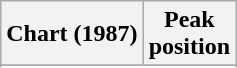<table class="wikitable sortable plainrowheaders">
<tr>
<th>Chart (1987)</th>
<th>Peak<br>position</th>
</tr>
<tr>
</tr>
<tr>
</tr>
</table>
